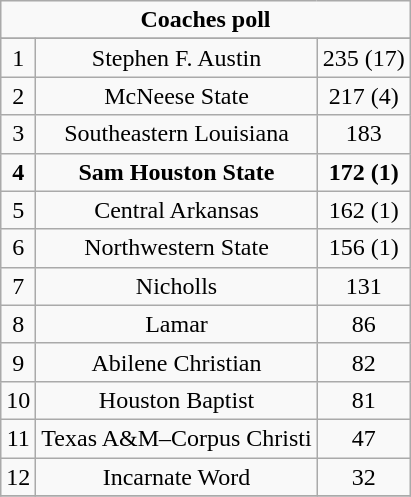<table class="wikitable">
<tr align="center">
<td align="center" Colspan="3"><strong>Coaches poll</strong></td>
</tr>
<tr align="center">
</tr>
<tr align="center">
<td>1</td>
<td>Stephen F. Austin</td>
<td>235 (17)</td>
</tr>
<tr align="center">
<td>2</td>
<td>McNeese State</td>
<td>217 (4)</td>
</tr>
<tr align="center">
<td>3</td>
<td>Southeastern Louisiana</td>
<td>183</td>
</tr>
<tr align="center">
<td><strong>4</strong></td>
<td><strong>Sam Houston State</strong></td>
<td><strong>172 (1)</strong></td>
</tr>
<tr align="center">
<td>5</td>
<td>Central Arkansas</td>
<td>162 (1)</td>
</tr>
<tr align="center">
<td>6</td>
<td>Northwestern State</td>
<td>156 (1)</td>
</tr>
<tr align="center">
<td>7</td>
<td>Nicholls</td>
<td>131</td>
</tr>
<tr align="center">
<td>8</td>
<td>Lamar</td>
<td>86</td>
</tr>
<tr align="center">
<td>9</td>
<td>Abilene Christian</td>
<td>82</td>
</tr>
<tr align="center">
<td>10</td>
<td>Houston Baptist</td>
<td>81</td>
</tr>
<tr align="center">
<td>11</td>
<td>Texas A&M–Corpus Christi</td>
<td>47</td>
</tr>
<tr align="center">
<td>12</td>
<td>Incarnate Word</td>
<td>32</td>
</tr>
<tr align="center">
</tr>
</table>
